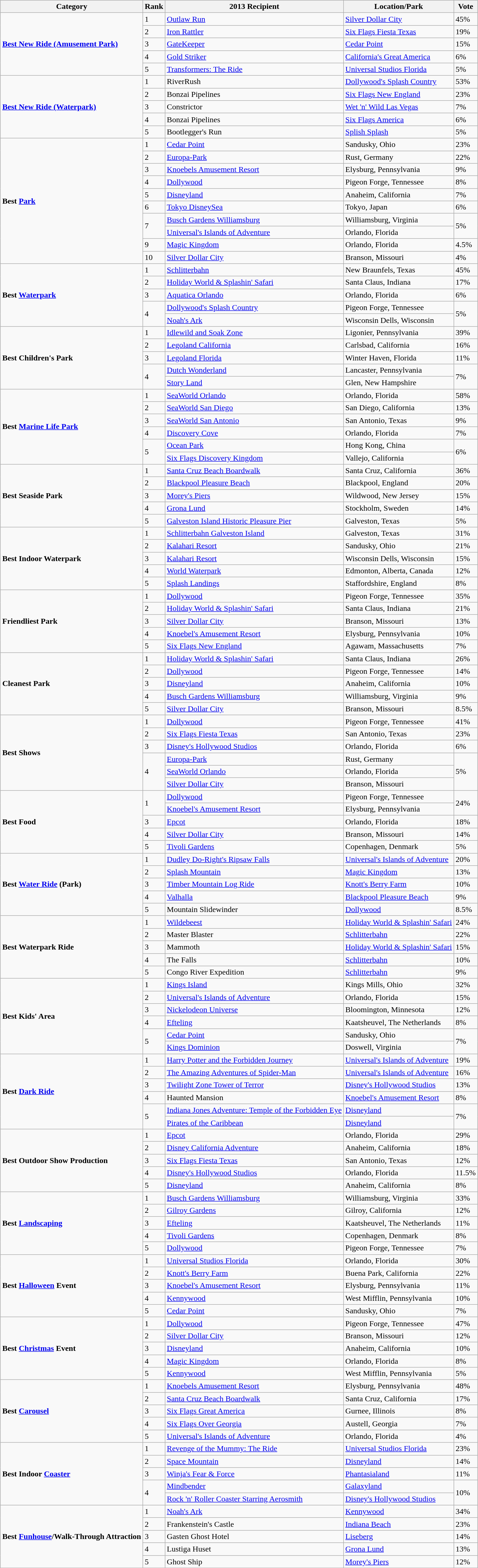<table class= "wikitable sortable" style="margin:1em auto;">
<tr>
<th>Category</th>
<th>Rank</th>
<th>2013 Recipient</th>
<th>Location/Park</th>
<th>Vote</th>
</tr>
<tr>
<td rowspan="5"><strong><a href='#'>Best New Ride (Amusement Park)</a></strong></td>
<td>1</td>
<td><a href='#'>Outlaw Run</a></td>
<td><a href='#'>Silver Dollar City</a></td>
<td>45%</td>
</tr>
<tr>
<td>2</td>
<td><a href='#'>Iron Rattler</a></td>
<td><a href='#'>Six Flags Fiesta Texas</a></td>
<td>19%</td>
</tr>
<tr>
<td>3</td>
<td><a href='#'>GateKeeper</a></td>
<td><a href='#'>Cedar Point</a></td>
<td>15%</td>
</tr>
<tr>
<td>4</td>
<td><a href='#'>Gold Striker</a></td>
<td><a href='#'>California's Great America</a></td>
<td>6%</td>
</tr>
<tr>
<td>5</td>
<td><a href='#'>Transformers: The Ride</a></td>
<td><a href='#'>Universal Studios Florida</a></td>
<td>5%</td>
</tr>
<tr>
<td rowspan="5"><strong><a href='#'>Best New Ride (Waterpark)</a></strong></td>
<td>1</td>
<td>RiverRush</td>
<td><a href='#'>Dollywood's Splash Country</a></td>
<td>53%</td>
</tr>
<tr>
<td>2</td>
<td>Bonzai Pipelines</td>
<td><a href='#'>Six Flags New England</a></td>
<td>23%</td>
</tr>
<tr>
<td>3</td>
<td>Constrictor</td>
<td><a href='#'>Wet 'n' Wild Las Vegas</a></td>
<td>7%</td>
</tr>
<tr>
<td>4</td>
<td>Bonzai Pipelines</td>
<td><a href='#'>Six Flags America</a></td>
<td>6%</td>
</tr>
<tr>
<td>5</td>
<td>Bootlegger's Run</td>
<td><a href='#'>Splish Splash</a></td>
<td>5%</td>
</tr>
<tr>
<td rowspan="10"><strong>Best <a href='#'>Park</a></strong></td>
<td>1</td>
<td><a href='#'>Cedar Point</a></td>
<td>Sandusky, Ohio</td>
<td>23%</td>
</tr>
<tr>
<td>2</td>
<td><a href='#'>Europa-Park</a></td>
<td>Rust, Germany</td>
<td>22%</td>
</tr>
<tr>
<td>3</td>
<td><a href='#'>Knoebels Amusement Resort</a></td>
<td>Elysburg, Pennsylvania</td>
<td>9%</td>
</tr>
<tr>
<td>4</td>
<td><a href='#'>Dollywood</a></td>
<td>Pigeon Forge, Tennessee</td>
<td>8%</td>
</tr>
<tr>
<td>5</td>
<td><a href='#'>Disneyland</a></td>
<td>Anaheim, California</td>
<td>7%</td>
</tr>
<tr>
<td>6</td>
<td><a href='#'>Tokyo DisneySea</a></td>
<td>Tokyo, Japan</td>
<td>6%</td>
</tr>
<tr>
<td rowspan="2">7</td>
<td><a href='#'>Busch Gardens Williamsburg</a></td>
<td>Williamsburg, Virginia</td>
<td rowspan="2">5%</td>
</tr>
<tr>
<td><a href='#'>Universal's Islands of Adventure</a></td>
<td>Orlando, Florida</td>
</tr>
<tr>
<td>9</td>
<td><a href='#'>Magic Kingdom</a></td>
<td>Orlando, Florida</td>
<td>4.5%</td>
</tr>
<tr>
<td>10</td>
<td><a href='#'>Silver Dollar City</a></td>
<td>Branson, Missouri</td>
<td>4%</td>
</tr>
<tr>
<td rowspan="5"><strong>Best <a href='#'>Waterpark</a></strong></td>
<td>1</td>
<td><a href='#'>Schlitterbahn</a></td>
<td>New Braunfels, Texas</td>
<td>45%</td>
</tr>
<tr>
<td>2</td>
<td><a href='#'>Holiday World & Splashin' Safari</a></td>
<td>Santa Claus, Indiana</td>
<td>17%</td>
</tr>
<tr>
<td>3</td>
<td><a href='#'>Aquatica Orlando</a></td>
<td>Orlando, Florida</td>
<td>6%</td>
</tr>
<tr>
<td rowspan="2">4</td>
<td><a href='#'>Dollywood's Splash Country</a></td>
<td>Pigeon Forge, Tennessee</td>
<td rowspan="2">5%</td>
</tr>
<tr>
<td><a href='#'>Noah's Ark</a></td>
<td>Wisconsin Dells, Wisconsin</td>
</tr>
<tr>
<td rowspan="5"><strong>Best Children's Park</strong></td>
<td>1</td>
<td><a href='#'>Idlewild and Soak Zone</a></td>
<td>Ligonier, Pennsylvania</td>
<td>39%</td>
</tr>
<tr>
<td>2</td>
<td><a href='#'>Legoland California</a></td>
<td>Carlsbad, California</td>
<td>16%</td>
</tr>
<tr>
<td>3</td>
<td><a href='#'>Legoland Florida</a></td>
<td>Winter Haven, Florida</td>
<td>11%</td>
</tr>
<tr>
<td rowspan="2">4</td>
<td><a href='#'>Dutch Wonderland</a></td>
<td>Lancaster, Pennsylvania</td>
<td rowspan="2">7%</td>
</tr>
<tr>
<td><a href='#'>Story Land</a></td>
<td>Glen, New Hampshire</td>
</tr>
<tr>
<td rowspan="6"><strong>Best <a href='#'>Marine Life Park</a></strong></td>
<td>1</td>
<td><a href='#'>SeaWorld Orlando</a></td>
<td>Orlando, Florida</td>
<td>58%</td>
</tr>
<tr>
<td>2</td>
<td><a href='#'>SeaWorld San Diego</a></td>
<td>San Diego, California</td>
<td>13%</td>
</tr>
<tr>
<td>3</td>
<td><a href='#'>SeaWorld San Antonio</a></td>
<td>San Antonio, Texas</td>
<td>9%</td>
</tr>
<tr>
<td>4</td>
<td><a href='#'>Discovery Cove</a></td>
<td>Orlando, Florida</td>
<td>7%</td>
</tr>
<tr>
<td rowspan="2">5</td>
<td><a href='#'>Ocean Park</a></td>
<td>Hong Kong, China</td>
<td rowspan="2">6%</td>
</tr>
<tr>
<td><a href='#'>Six Flags Discovery Kingdom</a></td>
<td>Vallejo, California</td>
</tr>
<tr>
<td rowspan="5"><strong>Best Seaside Park</strong></td>
<td>1</td>
<td><a href='#'>Santa Cruz Beach Boardwalk</a></td>
<td>Santa Cruz, California</td>
<td>36%</td>
</tr>
<tr>
<td>2</td>
<td><a href='#'>Blackpool Pleasure Beach</a></td>
<td>Blackpool, England</td>
<td>20%</td>
</tr>
<tr>
<td>3</td>
<td><a href='#'>Morey's Piers</a></td>
<td>Wildwood, New Jersey</td>
<td>15%</td>
</tr>
<tr>
<td>4</td>
<td><a href='#'>Grona Lund</a></td>
<td>Stockholm, Sweden</td>
<td>14%</td>
</tr>
<tr>
<td>5</td>
<td><a href='#'>Galveston Island Historic Pleasure Pier</a></td>
<td>Galveston, Texas</td>
<td>5%</td>
</tr>
<tr>
<td rowspan="5"><strong>Best Indoor Waterpark</strong></td>
<td>1</td>
<td><a href='#'>Schlitterbahn Galveston Island</a></td>
<td>Galveston, Texas</td>
<td>31%</td>
</tr>
<tr>
<td>2</td>
<td><a href='#'>Kalahari Resort</a></td>
<td>Sandusky, Ohio</td>
<td>21%</td>
</tr>
<tr>
<td>3</td>
<td><a href='#'>Kalahari Resort</a></td>
<td>Wisconsin Dells, Wisconsin</td>
<td>15%</td>
</tr>
<tr>
<td>4</td>
<td><a href='#'>World Waterpark</a></td>
<td>Edmonton, Alberta, Canada</td>
<td>12%</td>
</tr>
<tr>
<td>5</td>
<td><a href='#'>Splash Landings</a></td>
<td>Staffordshire, England</td>
<td>8%</td>
</tr>
<tr>
<td rowspan="5"><strong>Friendliest Park</strong></td>
<td>1</td>
<td><a href='#'>Dollywood</a></td>
<td>Pigeon Forge, Tennessee</td>
<td>35%</td>
</tr>
<tr>
<td>2</td>
<td><a href='#'>Holiday World & Splashin' Safari</a></td>
<td>Santa Claus, Indiana</td>
<td>21%</td>
</tr>
<tr>
<td>3</td>
<td><a href='#'>Silver Dollar City</a></td>
<td>Branson, Missouri</td>
<td>13%</td>
</tr>
<tr>
<td>4</td>
<td><a href='#'>Knoebel's Amusement Resort</a></td>
<td>Elysburg, Pennsylvania</td>
<td>10%</td>
</tr>
<tr>
<td>5</td>
<td><a href='#'>Six Flags New England</a></td>
<td>Agawam, Massachusetts</td>
<td>7%</td>
</tr>
<tr>
<td rowspan="5"><strong>Cleanest Park</strong></td>
<td>1</td>
<td><a href='#'>Holiday World & Splashin' Safari</a></td>
<td>Santa Claus, Indiana</td>
<td>26%</td>
</tr>
<tr>
<td>2</td>
<td><a href='#'>Dollywood</a></td>
<td>Pigeon Forge, Tennessee</td>
<td>14%</td>
</tr>
<tr>
<td>3</td>
<td><a href='#'>Disneyland</a></td>
<td>Anaheim, California</td>
<td>10%</td>
</tr>
<tr>
<td>4</td>
<td><a href='#'>Busch Gardens Williamsburg</a></td>
<td>Williamsburg, Virginia</td>
<td>9%</td>
</tr>
<tr>
<td>5</td>
<td><a href='#'>Silver Dollar City</a></td>
<td>Branson, Missouri</td>
<td>8.5%</td>
</tr>
<tr>
<td rowspan="6"><strong>Best Shows</strong></td>
<td>1</td>
<td><a href='#'>Dollywood</a></td>
<td>Pigeon Forge, Tennessee</td>
<td>41%</td>
</tr>
<tr>
<td>2</td>
<td><a href='#'>Six Flags Fiesta Texas</a></td>
<td>San Antonio, Texas</td>
<td>23%</td>
</tr>
<tr>
<td>3</td>
<td><a href='#'>Disney's Hollywood Studios</a></td>
<td>Orlando, Florida</td>
<td>6%</td>
</tr>
<tr>
<td rowspan="3">4</td>
<td><a href='#'>Europa-Park</a></td>
<td>Rust, Germany</td>
<td rowspan="3">5%</td>
</tr>
<tr>
<td><a href='#'>SeaWorld Orlando</a></td>
<td>Orlando, Florida</td>
</tr>
<tr>
<td><a href='#'>Silver Dollar City</a></td>
<td>Branson, Missouri</td>
</tr>
<tr>
<td rowspan="5"><strong>Best Food</strong></td>
<td rowspan=2>1</td>
<td><a href='#'>Dollywood</a></td>
<td>Pigeon Forge, Tennessee</td>
<td rowspan=2>24%</td>
</tr>
<tr>
<td><a href='#'>Knoebel's Amusement Resort</a></td>
<td>Elysburg, Pennsylvania</td>
</tr>
<tr>
<td>3</td>
<td><a href='#'>Epcot</a></td>
<td>Orlando, Florida</td>
<td>18%</td>
</tr>
<tr>
<td>4</td>
<td><a href='#'>Silver Dollar City</a></td>
<td>Branson, Missouri</td>
<td>14%</td>
</tr>
<tr>
<td>5</td>
<td><a href='#'>Tivoli Gardens</a></td>
<td>Copenhagen, Denmark</td>
<td>5%</td>
</tr>
<tr>
<td rowspan="5"><strong>Best <a href='#'>Water Ride</a> (Park)</strong></td>
<td>1</td>
<td><a href='#'>Dudley Do-Right's Ripsaw Falls</a></td>
<td><a href='#'>Universal's Islands of Adventure</a></td>
<td>20%</td>
</tr>
<tr>
<td>2</td>
<td><a href='#'>Splash Mountain</a></td>
<td><a href='#'>Magic Kingdom</a></td>
<td>13%</td>
</tr>
<tr>
<td>3</td>
<td><a href='#'>Timber Mountain Log Ride</a></td>
<td><a href='#'>Knott's Berry Farm</a></td>
<td>10%</td>
</tr>
<tr>
<td>4</td>
<td><a href='#'>Valhalla</a></td>
<td><a href='#'>Blackpool Pleasure Beach</a></td>
<td>9%</td>
</tr>
<tr>
<td>5</td>
<td>Mountain Slidewinder</td>
<td><a href='#'>Dollywood</a></td>
<td>8.5%</td>
</tr>
<tr>
<td rowspan="5"><strong>Best Waterpark Ride</strong></td>
<td>1</td>
<td><a href='#'>Wildebeest</a></td>
<td><a href='#'>Holiday World & Splashin' Safari</a></td>
<td>24%</td>
</tr>
<tr>
<td>2</td>
<td>Master Blaster</td>
<td><a href='#'>Schlitterbahn</a></td>
<td>22%</td>
</tr>
<tr>
<td>3</td>
<td>Mammoth</td>
<td><a href='#'>Holiday World & Splashin' Safari</a></td>
<td>15%</td>
</tr>
<tr>
<td>4</td>
<td>The Falls</td>
<td><a href='#'>Schlitterbahn</a></td>
<td>10%</td>
</tr>
<tr>
<td>5</td>
<td>Congo River Expedition</td>
<td><a href='#'>Schlitterbahn</a></td>
<td>9%</td>
</tr>
<tr>
<td rowspan="6"><strong>Best Kids' Area</strong></td>
<td>1</td>
<td><a href='#'>Kings Island</a></td>
<td>Kings Mills, Ohio</td>
<td>32%</td>
</tr>
<tr>
<td>2</td>
<td><a href='#'>Universal's Islands of Adventure</a></td>
<td>Orlando, Florida</td>
<td>15%</td>
</tr>
<tr>
<td>3</td>
<td><a href='#'>Nickelodeon Universe</a></td>
<td>Bloomington, Minnesota</td>
<td>12%</td>
</tr>
<tr>
<td>4</td>
<td><a href='#'>Efteling</a></td>
<td>Kaatsheuvel, The Netherlands</td>
<td>8%</td>
</tr>
<tr>
<td rowspan="2">5</td>
<td><a href='#'>Cedar Point</a></td>
<td>Sandusky, Ohio</td>
<td rowspan="2">7%</td>
</tr>
<tr>
<td><a href='#'>Kings Dominion</a></td>
<td>Doswell, Virginia</td>
</tr>
<tr>
<td rowspan="6"><strong>Best <a href='#'>Dark Ride</a></strong></td>
<td>1</td>
<td><a href='#'>Harry Potter and the Forbidden Journey</a></td>
<td><a href='#'>Universal's Islands of Adventure</a></td>
<td>19%</td>
</tr>
<tr>
<td>2</td>
<td><a href='#'>The Amazing Adventures of Spider-Man</a></td>
<td><a href='#'>Universal's Islands of Adventure</a></td>
<td>16%</td>
</tr>
<tr>
<td>3</td>
<td><a href='#'>Twilight Zone Tower of Terror</a></td>
<td><a href='#'>Disney's Hollywood Studios</a></td>
<td>13%</td>
</tr>
<tr>
<td>4</td>
<td>Haunted Mansion</td>
<td><a href='#'>Knoebel's Amusement Resort</a></td>
<td>8%</td>
</tr>
<tr>
<td rowspan="2">5</td>
<td><a href='#'>Indiana Jones Adventure: Temple of the Forbidden Eye</a></td>
<td><a href='#'>Disneyland</a></td>
<td rowspan="2">7%</td>
</tr>
<tr>
<td><a href='#'>Pirates of the Caribbean</a></td>
<td><a href='#'>Disneyland</a></td>
</tr>
<tr>
<td rowspan="5"><strong>Best Outdoor Show Production</strong></td>
<td>1</td>
<td><a href='#'>Epcot</a></td>
<td>Orlando, Florida</td>
<td>29%</td>
</tr>
<tr>
<td>2</td>
<td><a href='#'>Disney California Adventure</a></td>
<td>Anaheim, California</td>
<td>18%</td>
</tr>
<tr>
<td>3</td>
<td><a href='#'>Six Flags Fiesta Texas</a></td>
<td>San Antonio, Texas</td>
<td>12%</td>
</tr>
<tr>
<td>4</td>
<td><a href='#'>Disney's Hollywood Studios</a></td>
<td>Orlando, Florida</td>
<td>11.5%</td>
</tr>
<tr>
<td>5</td>
<td><a href='#'>Disneyland</a></td>
<td>Anaheim, California</td>
<td>8%</td>
</tr>
<tr>
<td rowspan="5"><strong>Best <a href='#'>Landscaping</a></strong></td>
<td>1</td>
<td><a href='#'>Busch Gardens Williamsburg</a></td>
<td>Williamsburg, Virginia</td>
<td>33%</td>
</tr>
<tr>
<td>2</td>
<td><a href='#'>Gilroy Gardens</a></td>
<td>Gilroy, California</td>
<td>12%</td>
</tr>
<tr>
<td>3</td>
<td><a href='#'>Efteling</a></td>
<td>Kaatsheuvel, The Netherlands</td>
<td>11%</td>
</tr>
<tr>
<td>4</td>
<td><a href='#'>Tivoli Gardens</a></td>
<td>Copenhagen, Denmark</td>
<td>8%</td>
</tr>
<tr>
<td>5</td>
<td><a href='#'>Dollywood</a></td>
<td>Pigeon Forge, Tennessee</td>
<td>7%</td>
</tr>
<tr>
<td rowspan="5"><strong>Best <a href='#'>Halloween</a> Event</strong></td>
<td>1</td>
<td><a href='#'>Universal Studios Florida</a></td>
<td>Orlando, Florida</td>
<td>30%</td>
</tr>
<tr>
<td>2</td>
<td><a href='#'>Knott's Berry Farm</a></td>
<td>Buena Park, California</td>
<td>22%</td>
</tr>
<tr>
<td>3</td>
<td><a href='#'>Knoebel's Amusement Resort</a></td>
<td>Elysburg, Pennsylvania</td>
<td>11%</td>
</tr>
<tr>
<td>4</td>
<td><a href='#'>Kennywood</a></td>
<td>West Mifflin, Pennsylvania</td>
<td>10%</td>
</tr>
<tr>
<td>5</td>
<td><a href='#'>Cedar Point</a></td>
<td>Sandusky, Ohio</td>
<td>7%</td>
</tr>
<tr>
<td rowspan="5"><strong>Best <a href='#'>Christmas</a> Event</strong></td>
<td>1</td>
<td><a href='#'>Dollywood</a></td>
<td>Pigeon Forge, Tennessee</td>
<td>47%</td>
</tr>
<tr>
<td>2</td>
<td><a href='#'>Silver Dollar City</a></td>
<td>Branson, Missouri</td>
<td>12%</td>
</tr>
<tr>
<td>3</td>
<td><a href='#'>Disneyland</a></td>
<td>Anaheim, California</td>
<td>10%</td>
</tr>
<tr>
<td>4</td>
<td><a href='#'>Magic Kingdom</a></td>
<td>Orlando, Florida</td>
<td>8%</td>
</tr>
<tr>
<td>5</td>
<td><a href='#'>Kennywood</a></td>
<td>West Mifflin, Pennsylvania</td>
<td>5%</td>
</tr>
<tr>
<td rowspan="5"><strong>Best <a href='#'>Carousel</a></strong></td>
<td>1</td>
<td><a href='#'>Knoebels Amusement Resort</a></td>
<td>Elysburg, Pennsylvania</td>
<td>48%</td>
</tr>
<tr>
<td>2</td>
<td><a href='#'>Santa Cruz Beach Boardwalk</a></td>
<td>Santa Cruz, California</td>
<td>17%</td>
</tr>
<tr>
<td>3</td>
<td><a href='#'>Six Flags Great America</a></td>
<td>Gurnee, Illinois</td>
<td>8%</td>
</tr>
<tr>
<td>4</td>
<td><a href='#'>Six Flags Over Georgia</a></td>
<td>Austell, Georgia</td>
<td>7%</td>
</tr>
<tr>
<td>5</td>
<td><a href='#'>Universal's Islands of Adventure</a></td>
<td>Orlando, Florida</td>
<td>4%</td>
</tr>
<tr>
<td rowspan="5"><strong>Best Indoor <a href='#'>Coaster</a></strong></td>
<td>1</td>
<td><a href='#'>Revenge of the Mummy: The Ride</a></td>
<td><a href='#'>Universal Studios Florida</a></td>
<td>23%</td>
</tr>
<tr>
<td>2</td>
<td><a href='#'>Space Mountain</a></td>
<td><a href='#'>Disneyland</a></td>
<td>14%</td>
</tr>
<tr>
<td>3</td>
<td><a href='#'>Winja's Fear & Force</a></td>
<td><a href='#'>Phantasialand</a></td>
<td>11%</td>
</tr>
<tr>
<td rowspan="2">4</td>
<td><a href='#'>Mindbender</a></td>
<td><a href='#'>Galaxyland</a></td>
<td rowspan="2">10%</td>
</tr>
<tr>
<td><a href='#'>Rock 'n' Roller Coaster Starring Aerosmith</a></td>
<td><a href='#'>Disney's Hollywood Studios</a></td>
</tr>
<tr>
<td rowspan="5"><strong>Best <a href='#'>Funhouse</a>/Walk-Through Attraction</strong></td>
<td>1</td>
<td><a href='#'>Noah's Ark</a></td>
<td><a href='#'>Kennywood</a></td>
<td>34%</td>
</tr>
<tr>
<td>2</td>
<td>Frankenstein's Castle</td>
<td><a href='#'>Indiana Beach</a></td>
<td>23%</td>
</tr>
<tr>
<td>3</td>
<td>Gasten Ghost Hotel</td>
<td><a href='#'>Liseberg</a></td>
<td>14%</td>
</tr>
<tr>
<td>4</td>
<td>Lustiga Huset</td>
<td><a href='#'>Grona Lund</a></td>
<td>13%</td>
</tr>
<tr>
<td>5</td>
<td>Ghost Ship</td>
<td><a href='#'>Morey's Piers</a></td>
<td>12%</td>
</tr>
</table>
